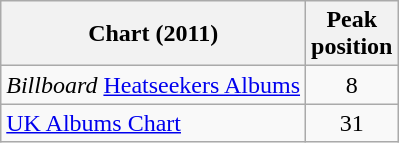<table class=wikitable>
<tr>
<th>Chart (2011)</th>
<th>Peak<br>position</th>
</tr>
<tr>
<td><em>Billboard</em> <a href='#'>Heatseekers Albums</a></td>
<td align="center">8</td>
</tr>
<tr>
<td><a href='#'>UK Albums Chart</a></td>
<td align="center">31</td>
</tr>
</table>
